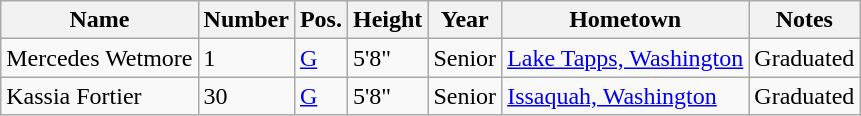<table class="wikitable sortable" border="1">
<tr>
<th>Name</th>
<th>Number</th>
<th>Pos.</th>
<th>Height</th>
<th>Year</th>
<th>Hometown</th>
<th class="unsortable">Notes</th>
</tr>
<tr>
<td sortname>Mercedes Wetmore</td>
<td>1</td>
<td><a href='#'>G</a></td>
<td>5'8"</td>
<td>Senior</td>
<td><a href='#'>Lake Tapps, Washington</a></td>
<td>Graduated</td>
</tr>
<tr>
<td sortname>Kassia Fortier</td>
<td>30</td>
<td><a href='#'>G</a></td>
<td>5'8"</td>
<td>Senior</td>
<td><a href='#'>Issaquah, Washington</a></td>
<td>Graduated</td>
</tr>
</table>
